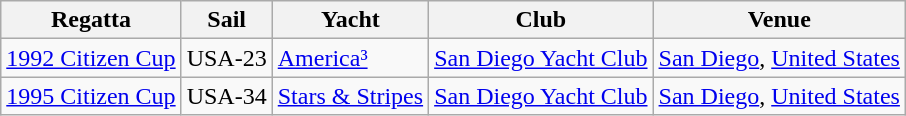<table class=wikitable>
<tr>
<th>Regatta</th>
<th>Sail</th>
<th>Yacht</th>
<th>Club</th>
<th>Venue</th>
</tr>
<tr>
<td><a href='#'>1992 Citizen Cup</a></td>
<td>USA-23</td>
<td><a href='#'>America³</a></td>
<td> <a href='#'>San Diego Yacht Club</a></td>
<td><a href='#'>San Diego</a>, <a href='#'>United States</a></td>
</tr>
<tr>
<td><a href='#'>1995 Citizen Cup</a></td>
<td>USA-34</td>
<td><a href='#'>Stars & Stripes</a></td>
<td> <a href='#'>San Diego Yacht Club</a></td>
<td><a href='#'>San Diego</a>, <a href='#'>United States</a></td>
</tr>
</table>
